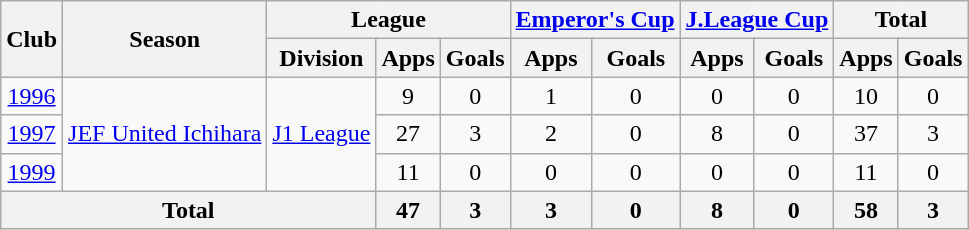<table class="wikitable" style="text-align:center">
<tr>
<th rowspan="2">Club</th>
<th rowspan="2">Season</th>
<th colspan="3">League</th>
<th colspan="2"><a href='#'>Emperor's Cup</a></th>
<th colspan="2"><a href='#'>J.League Cup</a></th>
<th colspan="2">Total</th>
</tr>
<tr>
<th>Division</th>
<th>Apps</th>
<th>Goals</th>
<th>Apps</th>
<th>Goals</th>
<th>Apps</th>
<th>Goals</th>
<th>Apps</th>
<th>Goals</th>
</tr>
<tr>
<td><a href='#'>1996</a></td>
<td rowspan="3"><a href='#'>JEF United Ichihara</a></td>
<td rowspan="3"><a href='#'>J1 League</a></td>
<td>9</td>
<td>0</td>
<td>1</td>
<td>0</td>
<td>0</td>
<td>0</td>
<td>10</td>
<td>0</td>
</tr>
<tr>
<td><a href='#'>1997</a></td>
<td>27</td>
<td>3</td>
<td>2</td>
<td>0</td>
<td>8</td>
<td>0</td>
<td>37</td>
<td>3</td>
</tr>
<tr>
<td><a href='#'>1999</a></td>
<td>11</td>
<td>0</td>
<td>0</td>
<td>0</td>
<td>0</td>
<td>0</td>
<td>11</td>
<td>0</td>
</tr>
<tr>
<th colspan=3>Total</th>
<th>47</th>
<th>3</th>
<th>3</th>
<th>0</th>
<th>8</th>
<th>0</th>
<th>58</th>
<th>3</th>
</tr>
</table>
